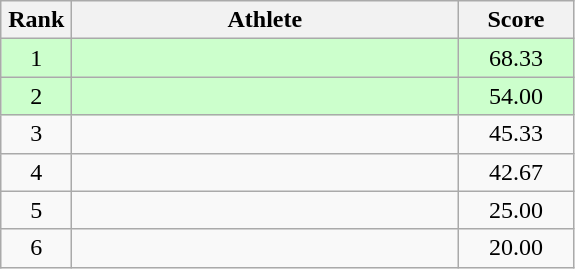<table class="wikitable" style="text-align:center;">
<tr>
<th width=40>Rank</th>
<th width=250>Athlete</th>
<th width=70>Score</th>
</tr>
<tr bgcolor="ccffcc">
<td>1</td>
<td align=left></td>
<td>68.33</td>
</tr>
<tr bgcolor="ccffcc">
<td>2</td>
<td align=left></td>
<td>54.00</td>
</tr>
<tr>
<td>3</td>
<td align=left></td>
<td>45.33</td>
</tr>
<tr>
<td>4</td>
<td align=left></td>
<td>42.67</td>
</tr>
<tr>
<td>5</td>
<td align=left></td>
<td>25.00</td>
</tr>
<tr>
<td>6</td>
<td align=left></td>
<td>20.00</td>
</tr>
</table>
